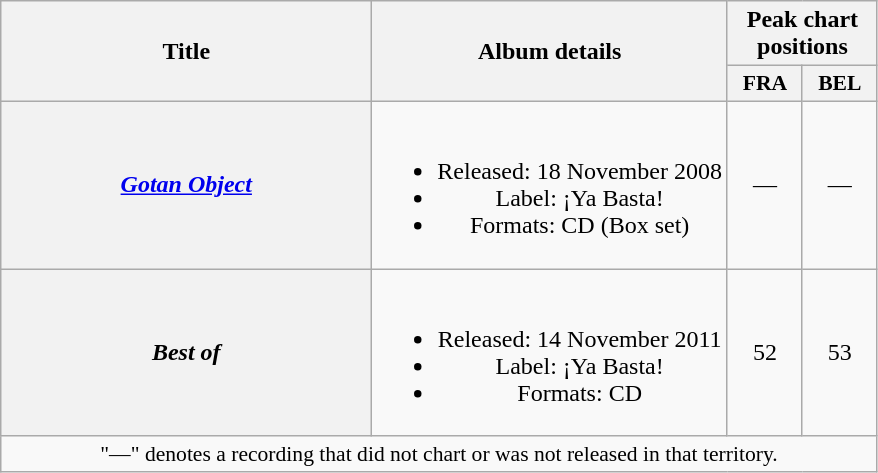<table class="wikitable plainrowheaders" style="text-align:center;">
<tr>
<th scope="col" rowspan=2 style="width:15em;">Title</th>
<th scope="col" rowspan=2>Album details</th>
<th scope="col" colspan=2>Peak chart positions</th>
</tr>
<tr>
<th scope="col" style="width:3em;font-size:90%;">FRA<br></th>
<th scope="col" style="width:3em;font-size:90%;">BEL<br></th>
</tr>
<tr>
<th scope="row"><em><a href='#'>Gotan Object</a></em></th>
<td><br><ul><li>Released: 18 November 2008</li><li>Label: ¡Ya Basta!</li><li>Formats: CD (Box set)</li></ul></td>
<td>—</td>
<td>—</td>
</tr>
<tr>
<th scope="row"><em>Best of</em></th>
<td><br><ul><li>Released: 14 November 2011</li><li>Label: ¡Ya Basta!</li><li>Formats: CD</li></ul></td>
<td>52</td>
<td>53</td>
</tr>
<tr>
<td colspan=10 style="font-size:90%">"—" denotes a recording that did not chart or was not released in that territory.</td>
</tr>
</table>
